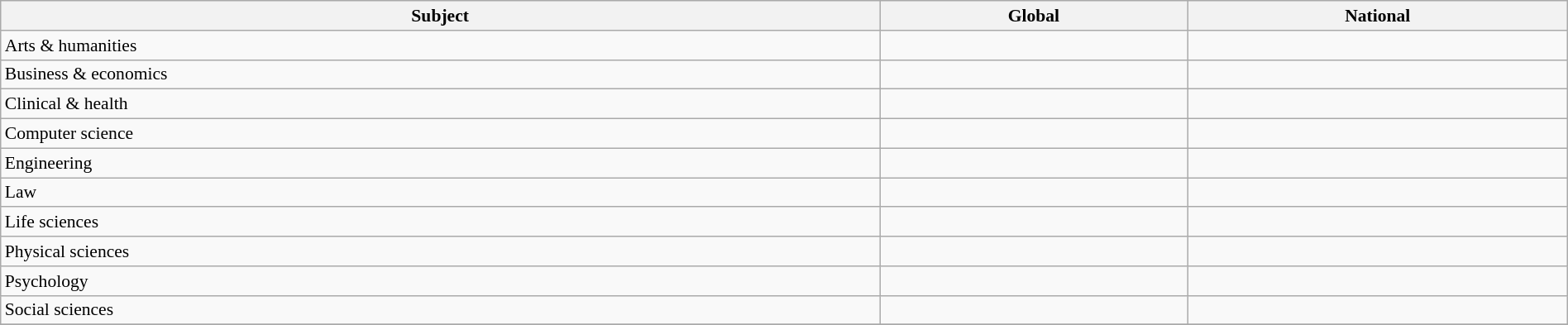<table class="wikitable sortable" style="width: 100%; font-size: 90%">
<tr>
<th>Subject</th>
<th>Global</th>
<th>National</th>
</tr>
<tr>
<td>Arts & humanities</td>
<td data-sort-value="26"></td>
<td data-sort-value="1"></td>
</tr>
<tr>
<td>Business & economics</td>
<td data-sort-value="15"></td>
<td data-sort-value="1"></td>
</tr>
<tr>
<td>Clinical & health</td>
<td data-sort-value="16"></td>
<td data-sort-value="1"></td>
</tr>
<tr>
<td>Computer science</td>
<td data-sort-value="11"></td>
<td data-sort-value="1"></td>
</tr>
<tr>
<td>Engineering</td>
<td data-sort-value="9"></td>
<td data-sort-value="1"></td>
</tr>
<tr>
<td>Law</td>
<td data-sort-value="11"></td>
<td data-sort-value="1"></td>
</tr>
<tr>
<td>Life sciences</td>
<td data-sort-value="22"></td>
<td data-sort-value="1"></td>
</tr>
<tr>
<td>Physical sciences</td>
<td data-sort-value="12"></td>
<td data-sort-value="1"></td>
</tr>
<tr>
<td>Psychology</td>
<td data-sort-value="64"></td>
<td data-sort-value="1"></td>
</tr>
<tr>
<td>Social sciences</td>
<td data-sort-value="16"></td>
<td data-sort-value="1"></td>
</tr>
<tr>
</tr>
</table>
